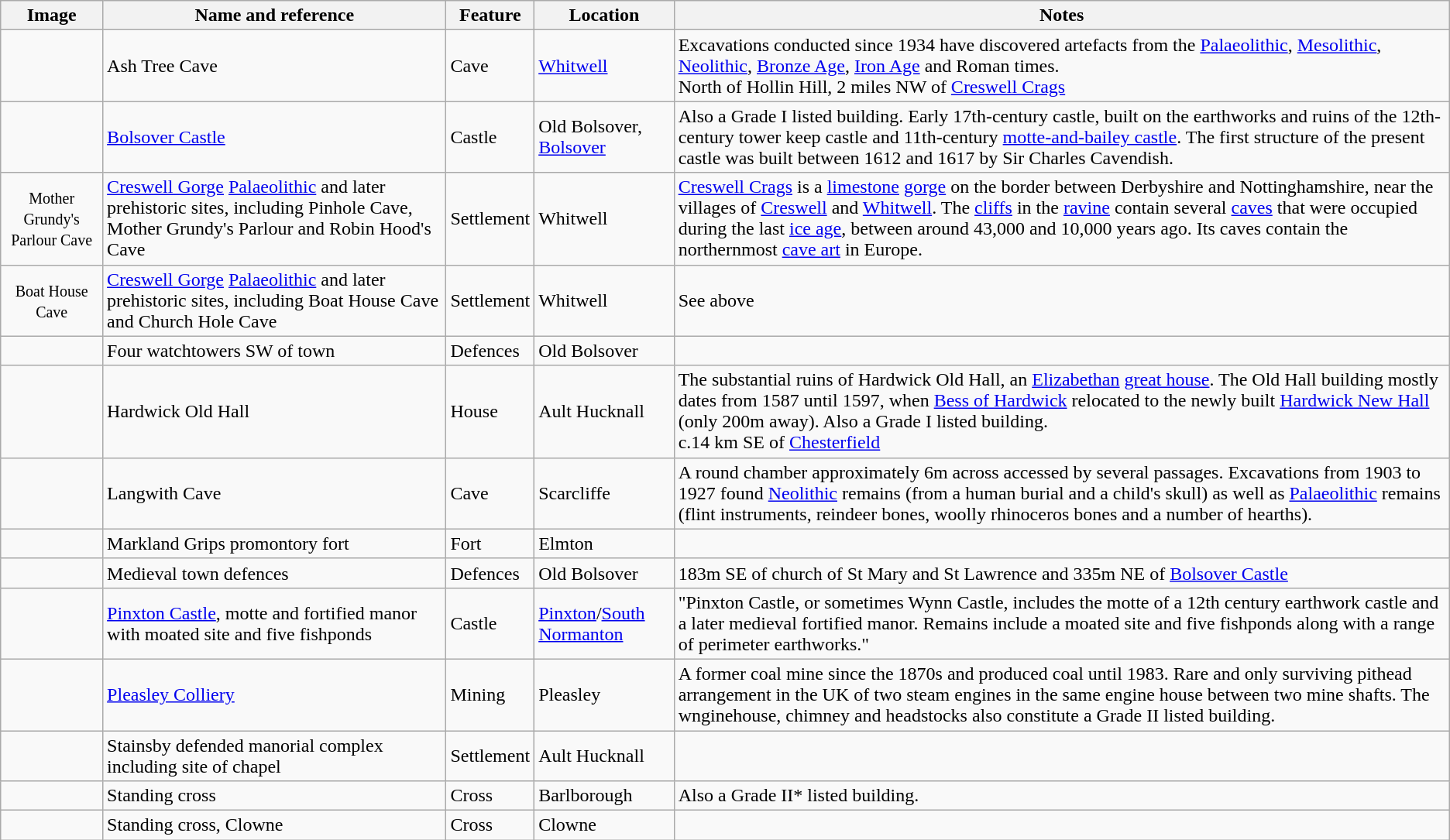<table class="wikitable sortable">
<tr>
<th>Image</th>
<th>Name and reference</th>
<th>Feature</th>
<th>Location</th>
<th>Notes</th>
</tr>
<tr>
<td></td>
<td>Ash Tree Cave</td>
<td>Cave</td>
<td><a href='#'>Whitwell</a><br></td>
<td>Excavations conducted since 1934 have discovered artefacts from the <a href='#'>Palaeolithic</a>, <a href='#'>Mesolithic</a>, <a href='#'>Neolithic</a>, <a href='#'>Bronze Age</a>, <a href='#'>Iron Age</a> and Roman times.<br>North of Hollin Hill, 2 miles NW of <a href='#'>Creswell Crags</a></td>
</tr>
<tr>
<td></td>
<td><a href='#'>Bolsover Castle</a></td>
<td>Castle</td>
<td>Old Bolsover, <a href='#'>Bolsover</a><br></td>
<td>Also a Grade I listed building. Early 17th-century castle, built on the earthworks and ruins of the 12th-century tower keep castle and 11th-century <a href='#'>motte-and-bailey castle</a>. The first structure of the present castle was built between 1612 and 1617 by Sir Charles Cavendish.</td>
</tr>
<tr>
<td style="text-align: center;"><small>Mother Grundy's Parlour Cave</small></td>
<td><a href='#'>Creswell Gorge</a> <a href='#'>Palaeolithic</a> and later prehistoric sites, including Pinhole Cave, Mother Grundy's Parlour and Robin Hood's Cave</td>
<td>Settlement</td>
<td>Whitwell<br></td>
<td><a href='#'>Creswell Crags</a> is a <a href='#'>limestone</a> <a href='#'>gorge</a> on the border between Derbyshire and Nottinghamshire, near the villages of <a href='#'>Creswell</a> and <a href='#'>Whitwell</a>. The <a href='#'>cliffs</a> in the <a href='#'>ravine</a> contain several <a href='#'>caves</a> that were occupied during the last <a href='#'>ice age</a>, between around 43,000 and 10,000 years ago. Its caves contain the northernmost <a href='#'>cave art</a> in Europe.</td>
</tr>
<tr>
<td style="text-align: center;"><small>Boat House Cave</small></td>
<td><a href='#'>Creswell Gorge</a> <a href='#'>Palaeolithic</a> and later prehistoric sites, including Boat House Cave and Church Hole Cave</td>
<td>Settlement</td>
<td>Whitwell<br></td>
<td>See above</td>
</tr>
<tr>
<td></td>
<td>Four watchtowers SW of town</td>
<td>Defences</td>
<td>Old Bolsover<br></td>
<td></td>
</tr>
<tr>
<td></td>
<td>Hardwick Old Hall</td>
<td>House</td>
<td>Ault Hucknall<br></td>
<td>The substantial ruins of Hardwick Old Hall, an <a href='#'>Elizabethan</a> <a href='#'>great house</a>. The Old Hall building mostly dates from 1587 until 1597, when <a href='#'>Bess of Hardwick</a> relocated to the newly built <a href='#'>Hardwick New Hall</a> (only 200m away). Also a Grade I listed building.<br>c.14 km SE of <a href='#'>Chesterfield</a></td>
</tr>
<tr>
<td></td>
<td>Langwith Cave</td>
<td>Cave</td>
<td>Scarcliffe<br></td>
<td>A round chamber approximately 6m across accessed by several passages.  Excavations from 1903 to 1927 found <a href='#'>Neolithic</a> remains (from a human burial and a child's skull) as well as <a href='#'>Palaeolithic</a> remains (flint instruments, reindeer bones, woolly rhinoceros bones and a number of hearths).</td>
</tr>
<tr>
<td></td>
<td>Markland Grips promontory fort</td>
<td>Fort</td>
<td>Elmton<br></td>
<td></td>
</tr>
<tr>
<td></td>
<td>Medieval town defences</td>
<td>Defences</td>
<td>Old Bolsover<br></td>
<td>183m SE of church of St Mary and St Lawrence and 335m NE of <a href='#'>Bolsover Castle</a></td>
</tr>
<tr>
<td></td>
<td><a href='#'>Pinxton Castle</a>, motte and fortified manor with moated site and five fishponds</td>
<td>Castle</td>
<td><a href='#'>Pinxton</a>/<a href='#'>South Normanton</a><br></td>
<td>"Pinxton Castle, or sometimes Wynn Castle, includes the motte of a 12th century earthwork castle and a later medieval fortified manor. Remains include a moated site and five fishponds along with a range of perimeter earthworks."</td>
</tr>
<tr>
<td></td>
<td><a href='#'>Pleasley Colliery</a></td>
<td>Mining</td>
<td>Pleasley<br></td>
<td>A former coal mine since the 1870s and produced coal until 1983. Rare and only surviving pithead arrangement in the UK of two steam engines in the same engine house between two mine shafts. The wnginehouse, chimney and headstocks also constitute a Grade II listed building.</td>
</tr>
<tr>
<td></td>
<td>Stainsby defended manorial complex including site of chapel</td>
<td>Settlement</td>
<td>Ault Hucknall<br></td>
<td></td>
</tr>
<tr>
<td></td>
<td>Standing cross</td>
<td>Cross</td>
<td>Barlborough<br></td>
<td>Also a Grade II* listed building.</td>
</tr>
<tr>
<td></td>
<td>Standing cross, Clowne</td>
<td>Cross</td>
<td>Clowne<br></td>
<td></td>
</tr>
</table>
